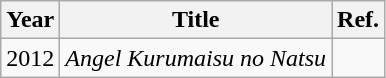<table class="wikitable">
<tr>
<th>Year</th>
<th>Title</th>
<th>Ref.</th>
</tr>
<tr>
<td>2012</td>
<td><em>Angel Kurumaisu no Natsu</em></td>
<td></td>
</tr>
</table>
